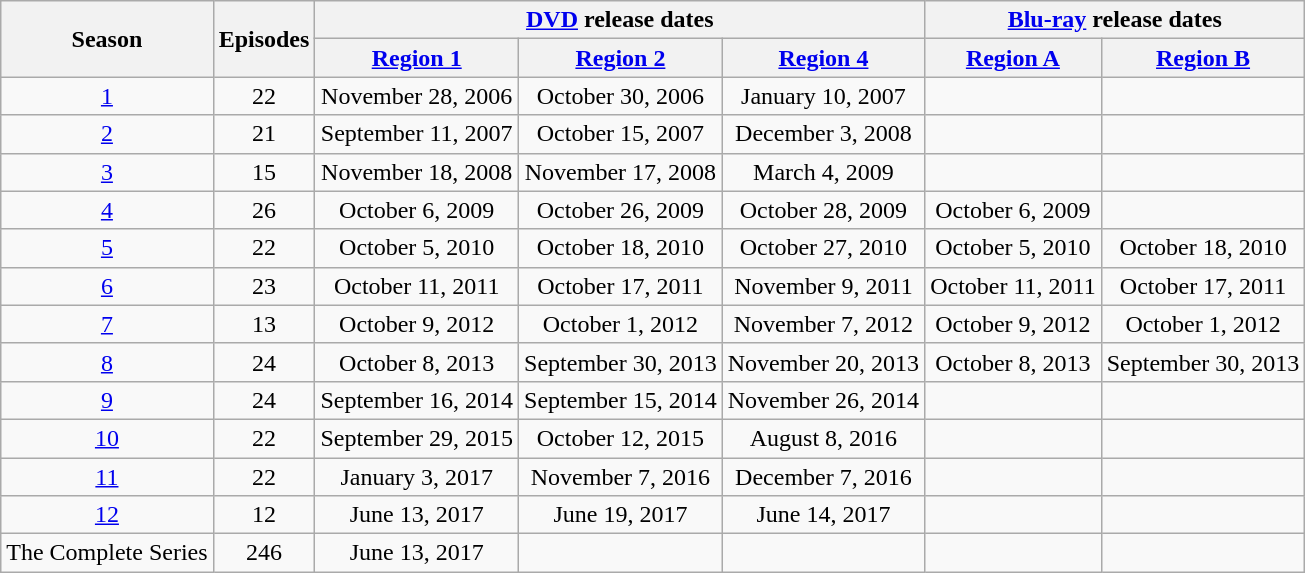<table class="wikitable plainrowheaders" style="text-align:center;">
<tr>
<th scope="col" rowspan="2">Season</th>
<th scope="col" rowspan="2">Episodes</th>
<th scope="col" colspan="3"><a href='#'>DVD</a> release dates</th>
<th scope="col" colspan="2"><a href='#'>Blu-ray</a> release dates</th>
</tr>
<tr>
<th scope="col"><a href='#'>Region 1</a></th>
<th scope="col"><a href='#'>Region 2</a></th>
<th scope="col"><a href='#'>Region 4</a></th>
<th scope="col"><a href='#'>Region A</a></th>
<th scope="col"><a href='#'>Region B</a></th>
</tr>
<tr>
<td scope="row"><a href='#'>1</a></td>
<td>22</td>
<td>November 28, 2006</td>
<td>October 30, 2006</td>
<td>January 10, 2007</td>
<td></td>
<td></td>
</tr>
<tr>
<td scope="row"><a href='#'>2</a></td>
<td>21</td>
<td>September 11, 2007</td>
<td>October 15, 2007</td>
<td>December 3, 2008</td>
<td></td>
<td></td>
</tr>
<tr>
<td scope="row"><a href='#'>3</a></td>
<td>15</td>
<td>November 18, 2008</td>
<td>November 17, 2008</td>
<td>March 4, 2009</td>
<td></td>
<td></td>
</tr>
<tr>
<td scope="row"><a href='#'>4</a></td>
<td>26</td>
<td>October 6, 2009</td>
<td>October 26, 2009</td>
<td>October 28, 2009</td>
<td>October 6, 2009</td>
<td></td>
</tr>
<tr>
<td scope="row"><a href='#'>5</a></td>
<td>22</td>
<td>October 5, 2010</td>
<td>October 18, 2010</td>
<td>October 27, 2010</td>
<td>October 5, 2010</td>
<td>October 18, 2010</td>
</tr>
<tr>
<td scope="row"><a href='#'>6</a></td>
<td>23</td>
<td>October 11, 2011</td>
<td>October 17, 2011</td>
<td>November 9, 2011</td>
<td>October 11, 2011</td>
<td>October 17, 2011</td>
</tr>
<tr>
<td scope="row"><a href='#'>7</a></td>
<td>13</td>
<td>October 9, 2012</td>
<td>October 1, 2012</td>
<td>November 7, 2012</td>
<td>October 9, 2012</td>
<td>October 1, 2012</td>
</tr>
<tr>
<td scope="row"><a href='#'>8</a></td>
<td>24</td>
<td>October 8, 2013</td>
<td>September 30, 2013</td>
<td>November 20, 2013</td>
<td>October 8, 2013</td>
<td>September 30, 2013</td>
</tr>
<tr>
<td scope="row"><a href='#'>9</a></td>
<td>24</td>
<td>September 16, 2014</td>
<td>September 15, 2014</td>
<td>November 26, 2014</td>
<td></td>
<td></td>
</tr>
<tr>
<td scope="row"><a href='#'>10</a></td>
<td>22</td>
<td>September 29, 2015</td>
<td>October 12, 2015</td>
<td>August 8, 2016</td>
<td></td>
<td></td>
</tr>
<tr>
<td scope="row"><a href='#'>11</a></td>
<td>22</td>
<td>January 3, 2017</td>
<td>November 7, 2016</td>
<td>December 7, 2016</td>
<td></td>
<td></td>
</tr>
<tr>
<td scope="row"><a href='#'>12</a></td>
<td>12</td>
<td>June 13, 2017</td>
<td>June 19, 2017</td>
<td>June 14, 2017</td>
<td></td>
<td></td>
</tr>
<tr>
<td>The Complete Series</td>
<td>246</td>
<td>June 13, 2017</td>
<td></td>
<td></td>
<td></td>
<td></td>
</tr>
</table>
